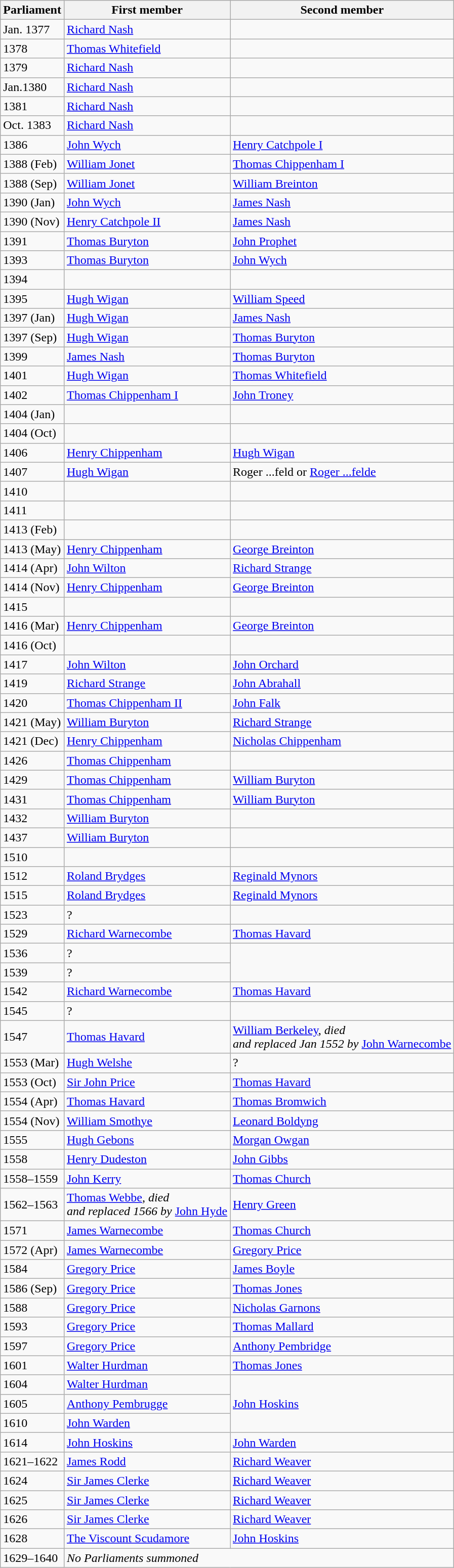<table class="wikitable">
<tr>
<th>Parliament</th>
<th>First member</th>
<th>Second member</th>
</tr>
<tr>
<td>Jan. 1377</td>
<td><a href='#'>Richard Nash</a></td>
<td></td>
</tr>
<tr>
<td>1378</td>
<td><a href='#'>Thomas Whitefield</a></td>
<td></td>
</tr>
<tr>
<td>1379</td>
<td><a href='#'>Richard Nash</a></td>
<td></td>
</tr>
<tr>
<td>Jan.1380</td>
<td><a href='#'>Richard Nash</a></td>
<td></td>
</tr>
<tr>
<td>1381</td>
<td><a href='#'>Richard Nash</a></td>
<td></td>
</tr>
<tr>
<td>Oct. 1383</td>
<td><a href='#'>Richard Nash</a></td>
<td></td>
</tr>
<tr>
<td>1386</td>
<td><a href='#'>John Wych</a></td>
<td><a href='#'>Henry Catchpole I</a></td>
</tr>
<tr>
<td>1388 (Feb)</td>
<td><a href='#'>William Jonet</a></td>
<td><a href='#'>Thomas Chippenham I</a></td>
</tr>
<tr>
<td>1388 (Sep)</td>
<td><a href='#'>William Jonet</a></td>
<td><a href='#'>William Breinton</a></td>
</tr>
<tr>
<td>1390 (Jan)</td>
<td><a href='#'>John Wych</a></td>
<td><a href='#'>James Nash</a></td>
</tr>
<tr>
<td>1390 (Nov)</td>
<td><a href='#'>Henry Catchpole II</a></td>
<td><a href='#'>James Nash</a></td>
</tr>
<tr>
<td>1391</td>
<td><a href='#'>Thomas Buryton</a></td>
<td><a href='#'>John Prophet</a></td>
</tr>
<tr>
<td>1393</td>
<td><a href='#'>Thomas Buryton</a></td>
<td><a href='#'>John Wych</a></td>
</tr>
<tr>
<td>1394</td>
<td></td>
</tr>
<tr>
<td>1395</td>
<td><a href='#'>Hugh Wigan</a></td>
<td><a href='#'>William Speed</a></td>
</tr>
<tr>
<td>1397 (Jan)</td>
<td><a href='#'>Hugh Wigan</a></td>
<td><a href='#'>James Nash</a></td>
</tr>
<tr>
<td>1397 (Sep)</td>
<td><a href='#'>Hugh Wigan</a></td>
<td><a href='#'>Thomas Buryton</a></td>
</tr>
<tr>
<td>1399</td>
<td><a href='#'>James Nash</a></td>
<td><a href='#'>Thomas Buryton</a></td>
</tr>
<tr>
<td>1401</td>
<td><a href='#'>Hugh Wigan</a></td>
<td><a href='#'>Thomas Whitefield</a></td>
</tr>
<tr>
<td>1402</td>
<td><a href='#'>Thomas Chippenham I</a></td>
<td><a href='#'>John Troney</a></td>
</tr>
<tr>
<td>1404 (Jan)</td>
<td></td>
<td></td>
</tr>
<tr>
<td>1404 (Oct)</td>
<td></td>
<td></td>
</tr>
<tr>
<td>1406</td>
<td><a href='#'>Henry Chippenham</a></td>
<td><a href='#'>Hugh Wigan</a></td>
</tr>
<tr>
<td>1407</td>
<td><a href='#'>Hugh Wigan</a></td>
<td>Roger ...feld or <a href='#'>Roger ...felde</a></td>
</tr>
<tr>
<td>1410</td>
<td></td>
<td></td>
</tr>
<tr>
<td>1411</td>
<td></td>
<td></td>
</tr>
<tr>
<td>1413 (Feb)</td>
<td></td>
<td></td>
</tr>
<tr>
<td>1413 (May)</td>
<td><a href='#'>Henry Chippenham</a></td>
<td><a href='#'>George Breinton</a></td>
</tr>
<tr>
<td>1414 (Apr)</td>
<td><a href='#'>John Wilton</a></td>
<td><a href='#'>Richard Strange</a></td>
</tr>
<tr>
<td>1414 (Nov)</td>
<td><a href='#'>Henry Chippenham</a></td>
<td><a href='#'>George Breinton</a></td>
</tr>
<tr>
<td>1415</td>
<td></td>
</tr>
<tr>
<td>1416 (Mar)</td>
<td><a href='#'>Henry Chippenham</a></td>
<td><a href='#'>George Breinton</a></td>
</tr>
<tr>
<td>1416 (Oct)</td>
<td></td>
</tr>
<tr>
<td>1417</td>
<td><a href='#'>John Wilton</a></td>
<td><a href='#'>John Orchard</a></td>
</tr>
<tr>
<td>1419</td>
<td><a href='#'>Richard Strange</a></td>
<td><a href='#'>John Abrahall</a></td>
</tr>
<tr>
<td>1420</td>
<td><a href='#'>Thomas Chippenham II</a></td>
<td><a href='#'>John Falk</a></td>
</tr>
<tr>
<td>1421 (May)</td>
<td><a href='#'>William Buryton</a></td>
<td><a href='#'>Richard Strange</a></td>
</tr>
<tr>
<td>1421 (Dec)</td>
<td><a href='#'>Henry Chippenham</a></td>
<td><a href='#'>Nicholas Chippenham</a></td>
</tr>
<tr>
<td>1426</td>
<td><a href='#'>Thomas Chippenham</a></td>
</tr>
<tr>
<td>1429</td>
<td><a href='#'>Thomas Chippenham</a></td>
<td><a href='#'>William Buryton</a></td>
</tr>
<tr>
<td>1431</td>
<td><a href='#'>Thomas Chippenham</a></td>
<td><a href='#'>William Buryton</a></td>
</tr>
<tr>
<td>1432</td>
<td><a href='#'>William Buryton</a></td>
<td></td>
</tr>
<tr>
<td>1437</td>
<td><a href='#'>William Buryton</a></td>
<td></td>
</tr>
<tr>
<td>1510</td>
<td></td>
</tr>
<tr>
<td>1512</td>
<td><a href='#'>Roland Brydges</a></td>
<td><a href='#'>Reginald Mynors</a></td>
</tr>
<tr>
<td>1515</td>
<td><a href='#'>Roland Brydges</a></td>
<td><a href='#'>Reginald Mynors</a></td>
</tr>
<tr>
<td>1523</td>
<td>?</td>
</tr>
<tr>
<td>1529</td>
<td><a href='#'>Richard Warnecombe</a></td>
<td><a href='#'>Thomas Havard</a></td>
</tr>
<tr>
<td>1536</td>
<td>?</td>
</tr>
<tr>
<td>1539</td>
<td>?</td>
</tr>
<tr>
<td>1542</td>
<td><a href='#'>Richard Warnecombe</a></td>
<td><a href='#'>Thomas Havard</a></td>
</tr>
<tr>
<td>1545</td>
<td>?</td>
</tr>
<tr>
<td>1547</td>
<td><a href='#'>Thomas Havard</a></td>
<td><a href='#'>William Berkeley</a>, <em>died <br> and replaced Jan 1552 by</em> <a href='#'>John Warnecombe</a></td>
</tr>
<tr>
<td>1553 (Mar)</td>
<td><a href='#'>Hugh Welshe</a></td>
<td>?</td>
</tr>
<tr>
<td>1553 (Oct)</td>
<td><a href='#'>Sir John Price</a></td>
<td><a href='#'>Thomas Havard</a></td>
</tr>
<tr>
<td>1554 (Apr)</td>
<td><a href='#'>Thomas Havard</a></td>
<td><a href='#'>Thomas Bromwich</a></td>
</tr>
<tr>
<td>1554 (Nov)</td>
<td><a href='#'>William Smothye</a></td>
<td><a href='#'>Leonard Boldyng</a></td>
</tr>
<tr>
<td>1555</td>
<td><a href='#'>Hugh Gebons</a></td>
<td><a href='#'>Morgan Owgan</a></td>
</tr>
<tr>
<td>1558</td>
<td><a href='#'>Henry Dudeston</a></td>
<td><a href='#'>John Gibbs</a></td>
</tr>
<tr>
<td>1558–1559</td>
<td><a href='#'>John Kerry</a></td>
<td><a href='#'>Thomas Church</a></td>
</tr>
<tr>
<td>1562–1563</td>
<td><a href='#'>Thomas Webbe</a>, <em>died <br> and replaced 1566 by</em> <a href='#'>John Hyde</a></td>
<td><a href='#'>Henry Green</a></td>
</tr>
<tr>
<td>1571</td>
<td><a href='#'>James Warnecombe</a></td>
<td><a href='#'>Thomas Church</a></td>
</tr>
<tr>
<td>1572 (Apr)</td>
<td><a href='#'>James Warnecombe</a></td>
<td><a href='#'>Gregory Price</a></td>
</tr>
<tr>
<td>1584</td>
<td><a href='#'>Gregory Price</a></td>
<td><a href='#'>James Boyle</a></td>
</tr>
<tr>
<td>1586 (Sep)</td>
<td><a href='#'>Gregory Price</a></td>
<td><a href='#'>Thomas Jones</a></td>
</tr>
<tr>
<td>1588</td>
<td><a href='#'>Gregory Price</a></td>
<td><a href='#'>Nicholas Garnons</a></td>
</tr>
<tr>
<td>1593</td>
<td><a href='#'>Gregory Price</a></td>
<td><a href='#'>Thomas Mallard</a></td>
</tr>
<tr>
<td>1597</td>
<td><a href='#'>Gregory Price</a></td>
<td><a href='#'>Anthony Pembridge</a></td>
</tr>
<tr>
<td>1601</td>
<td><a href='#'>Walter Hurdman</a></td>
<td><a href='#'>Thomas Jones</a></td>
</tr>
<tr>
<td>1604</td>
<td><a href='#'>Walter Hurdman</a></td>
<td rowspan="3"><a href='#'>John Hoskins</a></td>
</tr>
<tr>
<td>1605</td>
<td><a href='#'>Anthony Pembrugge</a></td>
</tr>
<tr>
<td>1610</td>
<td><a href='#'>John Warden</a></td>
</tr>
<tr>
<td>1614</td>
<td><a href='#'>John Hoskins</a></td>
<td><a href='#'>John Warden</a></td>
</tr>
<tr>
<td>1621–1622</td>
<td><a href='#'>James Rodd</a></td>
<td><a href='#'>Richard Weaver</a></td>
</tr>
<tr>
<td>1624</td>
<td><a href='#'>Sir James Clerke</a></td>
<td><a href='#'>Richard Weaver</a></td>
</tr>
<tr>
<td>1625</td>
<td><a href='#'>Sir James Clerke</a></td>
<td><a href='#'>Richard Weaver</a></td>
</tr>
<tr>
<td>1626</td>
<td><a href='#'>Sir James Clerke</a></td>
<td><a href='#'>Richard Weaver</a></td>
</tr>
<tr>
<td>1628</td>
<td><a href='#'>The Viscount Scudamore</a></td>
<td><a href='#'>John Hoskins</a></td>
</tr>
<tr>
<td>1629–1640</td>
<td colspan = "2"><em>No Parliaments summoned</em></td>
</tr>
</table>
